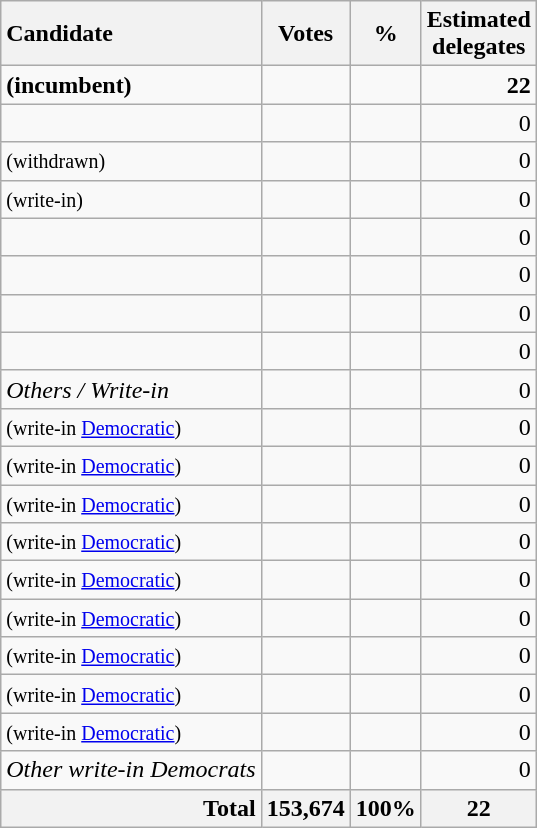<table class="wikitable sortable" style="text-align:right;">
<tr>
<th style="text-align:left;">Candidate</th>
<th style="text-align:center;">Votes</th>
<th style="text-align:center;">%</th>
<th>Estimated<br>delegates</th>
</tr>
<tr>
<td style="text-align:left;"><strong></strong> <strong>(incumbent)</strong></td>
<td><strong></strong></td>
<td><strong></strong></td>
<td style="text-align:right;"><strong>22</strong></td>
</tr>
<tr>
<td style="text-align:left;"></td>
<td></td>
<td></td>
<td style="text-align:right;">0</td>
</tr>
<tr>
<td style="text-align:left;"> <small>(withdrawn)</small></td>
<td></td>
<td></td>
<td style="text-align:right;">0</td>
</tr>
<tr>
<td style="text-align:left;"> <small>(write-in)</small></td>
<td></td>
<td></td>
<td style="text-align:right;">0</td>
</tr>
<tr>
<td style="text-align:left;"></td>
<td></td>
<td></td>
<td style="text-align:right;">0</td>
</tr>
<tr>
<td style="text-align:left;"></td>
<td></td>
<td></td>
<td style="text-align:right;">0</td>
</tr>
<tr>
<td style="text-align:left;"></td>
<td></td>
<td></td>
<td style="text-align:right;">0</td>
</tr>
<tr>
<td style="text-align:left;"></td>
<td></td>
<td></td>
<td style="text-align:right;">0</td>
</tr>
<tr>
<td style="text-align:left;"><em>Others / Write-in</em></td>
<td></td>
<td></td>
<td style="text-align:right;">0</td>
</tr>
<tr>
<td style="text-align:left;"> <small>(write-in <a href='#'>Democratic</a>)</small></td>
<td></td>
<td></td>
<td style="text-align:right;">0</td>
</tr>
<tr>
<td style="text-align:left;"> <small>(write-in <a href='#'>Democratic</a>)</small></td>
<td></td>
<td></td>
<td style="text-align:right;">0</td>
</tr>
<tr>
<td style="text-align:left;"> <small>(write-in <a href='#'>Democratic</a>)</small></td>
<td></td>
<td></td>
<td style="text-align:right;">0</td>
</tr>
<tr>
<td style="text-align:left;"> <small>(write-in <a href='#'>Democratic</a>)</small></td>
<td></td>
<td></td>
<td style="text-align:right;">0</td>
</tr>
<tr>
<td style="text-align:left;"> <small>(write-in <a href='#'>Democratic</a>)</small></td>
<td></td>
<td></td>
<td style="text-align:right;">0</td>
</tr>
<tr>
<td style="text-align:left;"> <small>(write-in <a href='#'>Democratic</a>)</small></td>
<td></td>
<td></td>
<td style="text-align:right;">0</td>
</tr>
<tr>
<td style="text-align:left;"> <small>(write-in <a href='#'>Democratic</a>)</small></td>
<td></td>
<td></td>
<td style="text-align:right;">0</td>
</tr>
<tr>
<td style="text-align:left;"> <small>(write-in <a href='#'>Democratic</a>)</small></td>
<td></td>
<td></td>
<td style="text-align:right;">0</td>
</tr>
<tr>
<td style="text-align:left;"> <small>(write-in <a href='#'>Democratic</a>)</small></td>
<td></td>
<td></td>
<td style="text-align:right;">0</td>
</tr>
<tr>
<td style="text-align:left;"><em>Other write-in Democrats</em></td>
<td></td>
<td></td>
<td style="text-align:right;">0</td>
</tr>
<tr>
<th style="text-align:right;">Total</th>
<th>153,674</th>
<th>100%</th>
<th>22</th>
</tr>
</table>
